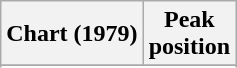<table class="wikitable sortable">
<tr>
<th>Chart (1979)</th>
<th>Peak<br>position</th>
</tr>
<tr>
</tr>
<tr>
</tr>
</table>
